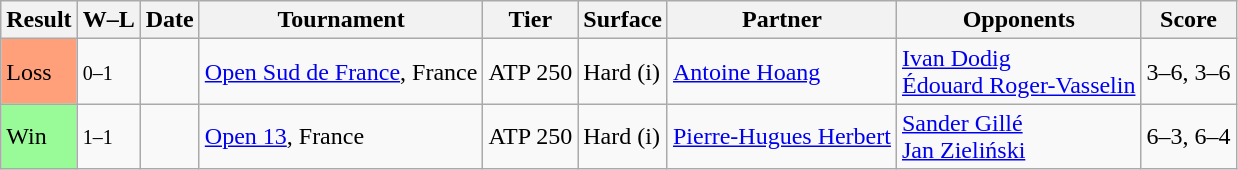<table class="sortable wikitable">
<tr>
<th>Result</th>
<th class="unsortable">W–L</th>
<th>Date</th>
<th>Tournament</th>
<th>Tier</th>
<th>Surface</th>
<th>Partner</th>
<th>Opponents</th>
<th class="unsortable">Score</th>
</tr>
<tr>
<td bgcolor=ffa07a>Loss</td>
<td><small>0–1</small></td>
<td><a href='#'></a></td>
<td><a href='#'>Open Sud de France</a>, France</td>
<td>ATP 250</td>
<td>Hard (i)</td>
<td> <a href='#'>Antoine Hoang</a></td>
<td> <a href='#'>Ivan Dodig</a><br> <a href='#'>Édouard Roger-Vasselin</a></td>
<td>3–6, 3–6</td>
</tr>
<tr>
<td bgcolor=98fb98>Win</td>
<td><small>1–1</small></td>
<td><a href='#'></a></td>
<td><a href='#'>Open 13</a>, France</td>
<td>ATP 250</td>
<td>Hard (i)</td>
<td> <a href='#'>Pierre-Hugues Herbert</a></td>
<td> <a href='#'>Sander Gillé</a><br> <a href='#'>Jan Zieliński</a></td>
<td>6–3, 6–4</td>
</tr>
</table>
